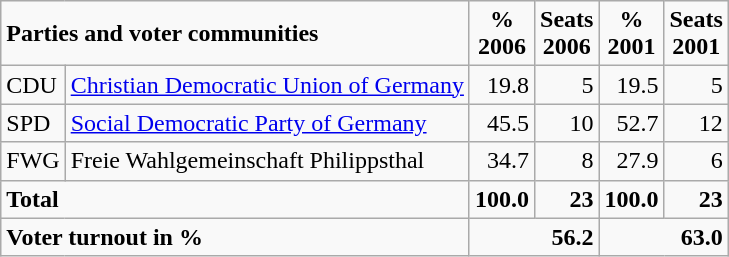<table class="wikitable">
<tr --  class="hintergrundfarbe5">
<td colspan="2"><strong>Parties and voter communities</strong></td>
<td align="center"><strong>%<br>2006</strong></td>
<td align="center"><strong>Seats<br>2006</strong></td>
<td align="center"><strong>%<br>2001</strong></td>
<td align="center"><strong>Seats<br>2001</strong></td>
</tr>
<tr --->
<td>CDU</td>
<td><a href='#'>Christian Democratic Union of Germany</a></td>
<td align="right">19.8</td>
<td align="right">5</td>
<td align="right">19.5</td>
<td align="right">5</td>
</tr>
<tr --->
<td>SPD</td>
<td><a href='#'>Social Democratic Party of Germany</a></td>
<td align="right">45.5</td>
<td align="right">10</td>
<td align="right">52.7</td>
<td align="right">12</td>
</tr>
<tr --->
<td>FWG</td>
<td>Freie Wahlgemeinschaft Philippsthal</td>
<td align="right">34.7</td>
<td align="right">8</td>
<td align="right">27.9</td>
<td align="right">6</td>
</tr>
<tr -- class="hintergrundfarbe5">
<td colspan="2"><strong>Total</strong></td>
<td align="right"><strong>100.0</strong></td>
<td align="right"><strong>23</strong></td>
<td align="right"><strong>100.0</strong></td>
<td align="right"><strong>23</strong></td>
</tr>
<tr -- class="hintergrundfarbe5">
<td colspan="2"><strong>Voter turnout in %</strong></td>
<td colspan="2" align="right"><strong>56.2</strong></td>
<td colspan="2" align="right"><strong>63.0</strong></td>
</tr>
</table>
